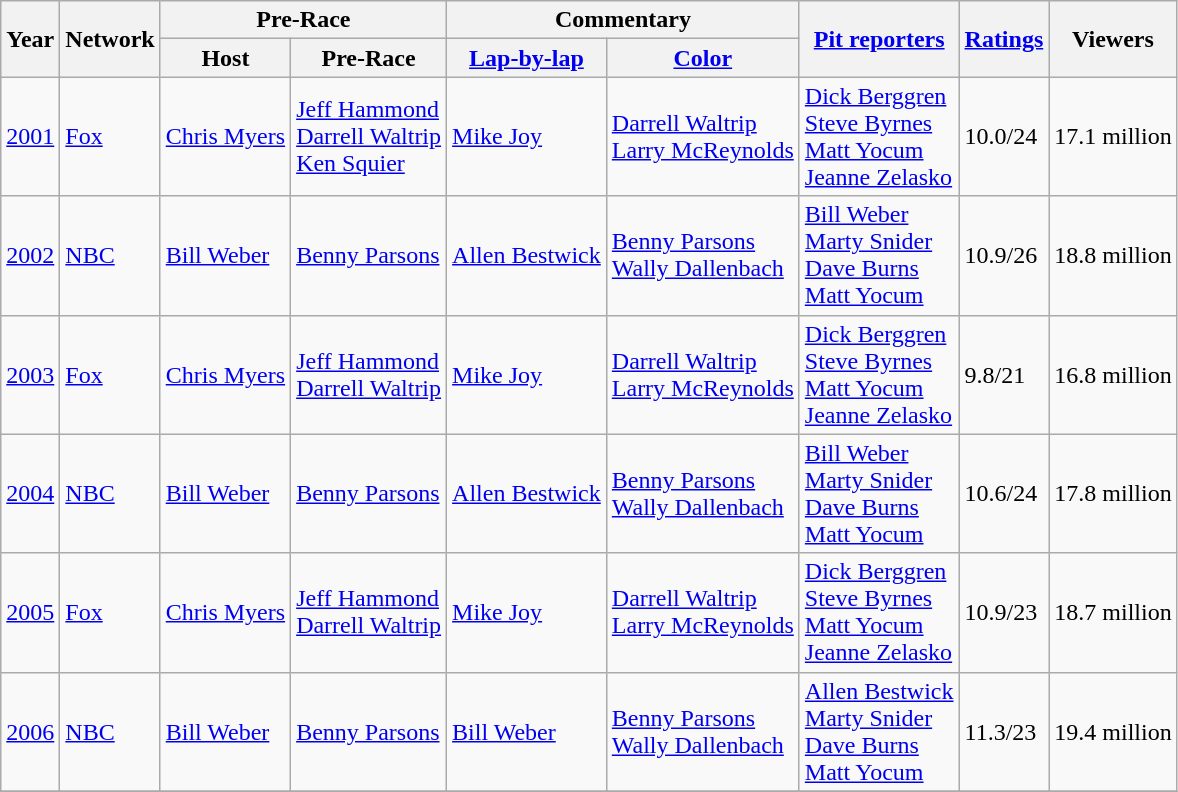<table class="wikitable">
<tr>
<th rowspan=2>Year</th>
<th rowspan=2>Network</th>
<th colspan=2>Pre-Race</th>
<th colspan=2>Commentary</th>
<th rowspan=2><a href='#'>Pit reporters</a></th>
<th rowspan=2><a href='#'>Ratings</a></th>
<th rowspan=2>Viewers</th>
</tr>
<tr>
<th>Host</th>
<th>Pre-Race</th>
<th><a href='#'>Lap-by-lap</a></th>
<th><a href='#'>Color</a></th>
</tr>
<tr>
<td><a href='#'>2001</a></td>
<td><a href='#'>Fox</a></td>
<td><a href='#'>Chris Myers</a></td>
<td><a href='#'>Jeff Hammond</a> <br> <a href='#'>Darrell Waltrip</a> <br> <a href='#'>Ken Squier</a></td>
<td><a href='#'>Mike Joy</a></td>
<td><a href='#'>Darrell Waltrip</a> <br> <a href='#'>Larry McReynolds</a></td>
<td><a href='#'>Dick Berggren</a> <br> <a href='#'>Steve Byrnes</a> <br> <a href='#'>Matt Yocum</a> <br> <a href='#'>Jeanne Zelasko</a></td>
<td>10.0/24</td>
<td>17.1 million</td>
</tr>
<tr>
<td><a href='#'>2002</a></td>
<td><a href='#'>NBC</a></td>
<td><a href='#'>Bill Weber</a></td>
<td><a href='#'>Benny Parsons</a></td>
<td><a href='#'>Allen Bestwick</a></td>
<td><a href='#'>Benny Parsons</a> <br> <a href='#'>Wally Dallenbach</a></td>
<td><a href='#'>Bill Weber</a> <br> <a href='#'>Marty Snider</a> <br> <a href='#'>Dave Burns</a> <br> <a href='#'>Matt Yocum</a></td>
<td>10.9/26</td>
<td>18.8 million</td>
</tr>
<tr>
<td><a href='#'>2003</a></td>
<td><a href='#'>Fox</a></td>
<td><a href='#'>Chris Myers</a></td>
<td><a href='#'>Jeff Hammond</a> <br> <a href='#'>Darrell Waltrip</a></td>
<td><a href='#'>Mike Joy</a></td>
<td><a href='#'>Darrell Waltrip</a> <br> <a href='#'>Larry McReynolds</a></td>
<td><a href='#'>Dick Berggren</a> <br> <a href='#'>Steve Byrnes</a> <br> <a href='#'>Matt Yocum</a> <br> <a href='#'>Jeanne Zelasko</a></td>
<td>9.8/21</td>
<td>16.8 million</td>
</tr>
<tr>
<td><a href='#'>2004</a></td>
<td><a href='#'>NBC</a></td>
<td><a href='#'>Bill Weber</a></td>
<td><a href='#'>Benny Parsons</a></td>
<td><a href='#'>Allen Bestwick</a></td>
<td><a href='#'>Benny Parsons</a> <br> <a href='#'>Wally Dallenbach</a></td>
<td><a href='#'>Bill Weber</a> <br> <a href='#'>Marty Snider</a> <br> <a href='#'>Dave Burns</a> <br> <a href='#'>Matt Yocum</a></td>
<td>10.6/24</td>
<td>17.8 million</td>
</tr>
<tr>
<td><a href='#'>2005</a></td>
<td><a href='#'>Fox</a></td>
<td><a href='#'>Chris Myers</a></td>
<td><a href='#'>Jeff Hammond</a> <br> <a href='#'>Darrell Waltrip</a></td>
<td><a href='#'>Mike Joy</a></td>
<td><a href='#'>Darrell Waltrip</a> <br> <a href='#'>Larry McReynolds</a></td>
<td><a href='#'>Dick Berggren</a> <br> <a href='#'>Steve Byrnes</a> <br> <a href='#'>Matt Yocum</a> <br> <a href='#'>Jeanne Zelasko</a></td>
<td>10.9/23</td>
<td>18.7 million</td>
</tr>
<tr>
<td><a href='#'>2006</a></td>
<td><a href='#'>NBC</a></td>
<td><a href='#'>Bill Weber</a></td>
<td><a href='#'>Benny Parsons</a></td>
<td><a href='#'>Bill Weber</a></td>
<td><a href='#'>Benny Parsons</a> <br> <a href='#'>Wally Dallenbach</a></td>
<td><a href='#'>Allen Bestwick</a> <br> <a href='#'>Marty Snider</a> <br> <a href='#'>Dave Burns</a> <br> <a href='#'>Matt Yocum</a></td>
<td>11.3/23</td>
<td>19.4 million</td>
</tr>
<tr>
</tr>
</table>
